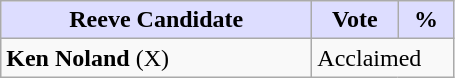<table class="wikitable">
<tr>
<th style="background:#ddf; width:200px;">Reeve Candidate</th>
<th style="background:#ddf; width:50px;">Vote</th>
<th style="background:#ddf; width:30px;">%</th>
</tr>
<tr>
<td><strong>Ken Noland</strong> (X)</td>
<td colspan="2">Acclaimed</td>
</tr>
</table>
